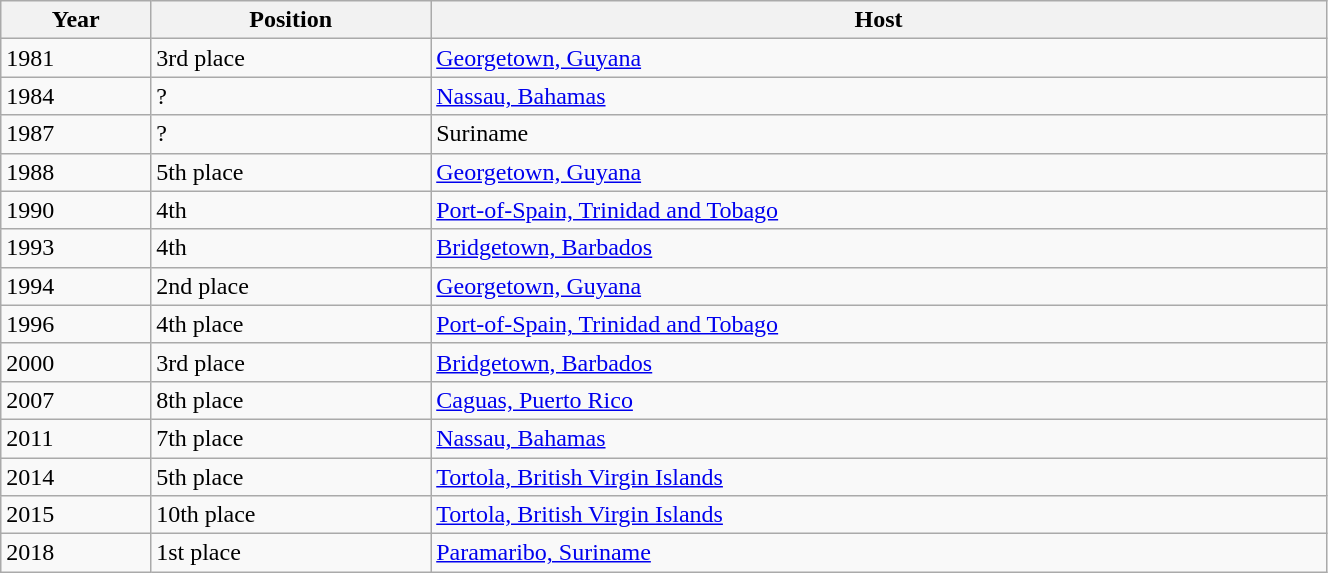<table class="wikitable" width=70%>
<tr>
<th>Year</th>
<th>Position</th>
<th>Host</th>
</tr>
<tr>
<td>1981</td>
<td>3rd place</td>
<td><a href='#'>Georgetown, Guyana</a></td>
</tr>
<tr>
<td>1984</td>
<td>?</td>
<td><a href='#'>Nassau, Bahamas</a></td>
</tr>
<tr>
<td>1987</td>
<td>?</td>
<td>Suriname</td>
</tr>
<tr>
<td>1988</td>
<td>5th place</td>
<td><a href='#'>Georgetown, Guyana</a></td>
</tr>
<tr>
<td>1990</td>
<td>4th</td>
<td><a href='#'>Port-of-Spain, Trinidad and Tobago</a></td>
</tr>
<tr>
<td>1993</td>
<td>4th</td>
<td><a href='#'>Bridgetown, Barbados</a></td>
</tr>
<tr>
<td>1994</td>
<td>2nd place</td>
<td><a href='#'>Georgetown, Guyana</a></td>
</tr>
<tr>
<td>1996</td>
<td>4th place</td>
<td><a href='#'>Port-of-Spain, Trinidad and Tobago</a></td>
</tr>
<tr>
<td>2000</td>
<td>3rd place</td>
<td><a href='#'>Bridgetown, Barbados</a></td>
</tr>
<tr>
<td>2007</td>
<td>8th place</td>
<td><a href='#'>Caguas, Puerto Rico</a></td>
</tr>
<tr>
<td>2011</td>
<td>7th place</td>
<td><a href='#'>Nassau, Bahamas</a></td>
</tr>
<tr>
<td>2014</td>
<td>5th place</td>
<td><a href='#'>Tortola, British Virgin Islands</a></td>
</tr>
<tr>
<td>2015</td>
<td>10th place</td>
<td><a href='#'>Tortola, British Virgin Islands</a></td>
</tr>
<tr>
<td>2018</td>
<td>1st place</td>
<td><a href='#'>Paramaribo, Suriname</a></td>
</tr>
</table>
